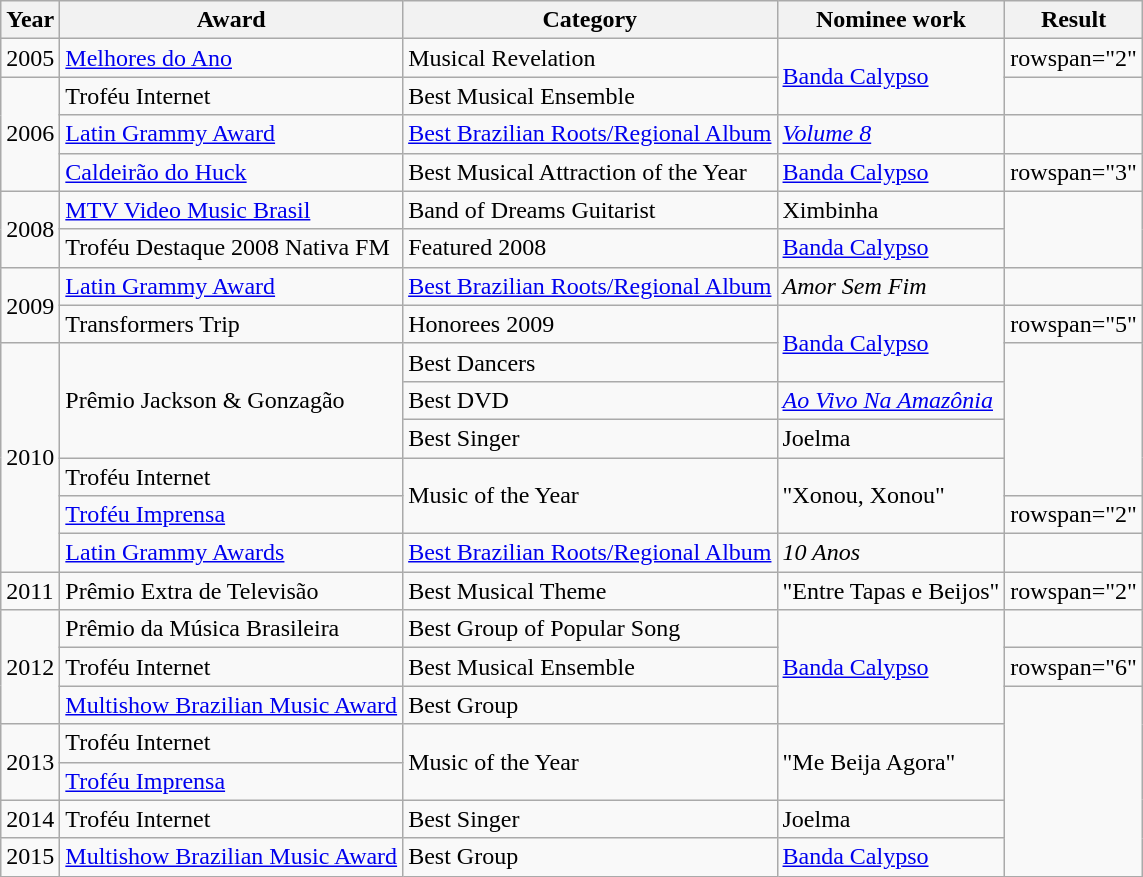<table class="wikitable">
<tr>
<th>Year</th>
<th>Award</th>
<th>Category</th>
<th>Nominee work</th>
<th>Result</th>
</tr>
<tr>
<td>2005</td>
<td><a href='#'>Melhores do Ano</a></td>
<td>Musical Revelation</td>
<td rowspan="2"><a href='#'>Banda Calypso</a></td>
<td>rowspan="2" </td>
</tr>
<tr>
<td rowspan="3">2006</td>
<td>Troféu Internet</td>
<td>Best Musical Ensemble</td>
</tr>
<tr>
<td><a href='#'>Latin Grammy Award</a></td>
<td><a href='#'>Best Brazilian Roots/Regional Album</a></td>
<td><em><a href='#'>Volume 8</a></em></td>
<td></td>
</tr>
<tr>
<td><a href='#'>Caldeirão do Huck</a></td>
<td>Best Musical Attraction of the Year</td>
<td><a href='#'>Banda Calypso</a></td>
<td>rowspan="3" </td>
</tr>
<tr>
<td rowspan="2">2008</td>
<td><a href='#'>MTV Video Music Brasil</a></td>
<td>Band of Dreams Guitarist</td>
<td>Ximbinha</td>
</tr>
<tr>
<td>Troféu Destaque 2008 Nativa FM</td>
<td>Featured 2008</td>
<td><a href='#'>Banda Calypso</a></td>
</tr>
<tr>
<td rowspan="2">2009</td>
<td><a href='#'>Latin Grammy Award</a></td>
<td><a href='#'>Best Brazilian Roots/Regional Album</a></td>
<td><em>Amor Sem Fim</em></td>
<td></td>
</tr>
<tr>
<td>Transformers Trip</td>
<td>Honorees 2009</td>
<td rowspan="2"><a href='#'>Banda Calypso</a></td>
<td>rowspan="5" </td>
</tr>
<tr>
<td rowspan="6">2010</td>
<td rowspan="3">Prêmio Jackson & Gonzagão</td>
<td>Best Dancers</td>
</tr>
<tr>
<td>Best DVD</td>
<td><em><a href='#'>Ao Vivo Na Amazônia</a></em></td>
</tr>
<tr>
<td>Best Singer</td>
<td>Joelma</td>
</tr>
<tr>
<td>Troféu Internet</td>
<td rowspan="2">Music of the Year</td>
<td rowspan="2">"Xonou, Xonou"</td>
</tr>
<tr>
<td><a href='#'>Troféu Imprensa</a></td>
<td>rowspan="2" </td>
</tr>
<tr>
<td><a href='#'>Latin Grammy Awards</a></td>
<td><a href='#'>Best Brazilian Roots/Regional Album</a></td>
<td><em>10 Anos</em></td>
</tr>
<tr>
<td>2011</td>
<td>Prêmio Extra de Televisão</td>
<td>Best Musical Theme</td>
<td>"Entre Tapas e Beijos"</td>
<td>rowspan="2" </td>
</tr>
<tr>
<td rowspan="3">2012</td>
<td>Prêmio da Música Brasileira</td>
<td>Best Group of Popular Song</td>
<td rowspan="3"><a href='#'>Banda Calypso</a></td>
</tr>
<tr>
<td>Troféu Internet</td>
<td>Best Musical Ensemble</td>
<td>rowspan="6" </td>
</tr>
<tr>
<td><a href='#'>Multishow Brazilian Music Award</a></td>
<td>Best Group</td>
</tr>
<tr>
<td rowspan="2">2013</td>
<td>Troféu Internet</td>
<td rowspan="2">Music of the Year</td>
<td rowspan="2">"Me Beija Agora"</td>
</tr>
<tr>
<td><a href='#'>Troféu Imprensa</a></td>
</tr>
<tr>
<td>2014</td>
<td>Troféu Internet</td>
<td>Best Singer</td>
<td>Joelma</td>
</tr>
<tr>
<td>2015</td>
<td><a href='#'>Multishow Brazilian Music Award</a></td>
<td>Best Group</td>
<td><a href='#'>Banda Calypso</a></td>
</tr>
</table>
